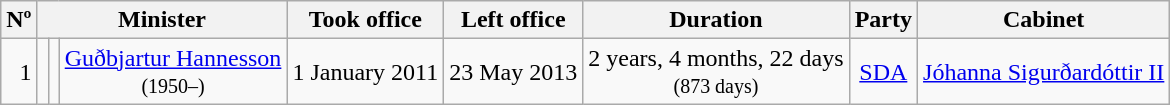<table class="wikitable" style="text-align: center;">
<tr>
<th>Nº</th>
<th colspan="3">Minister</th>
<th>Took office</th>
<th>Left office</th>
<th>Duration</th>
<th>Party</th>
<th>Cabinet</th>
</tr>
<tr>
<td style="text-align: right;">1</td>
<td></td>
<td></td>
<td><a href='#'>Guðbjartur Hannesson</a><br><small>(1950–)</small></td>
<td>1 January 2011</td>
<td>23 May 2013</td>
<td>2 years, 4 months, 22 days<br><small>(873 days)</small></td>
<td><a href='#'>SDA</a></td>
<td style="text-align: left;"><a href='#'>Jóhanna Sigurðardóttir II</a></td>
</tr>
</table>
